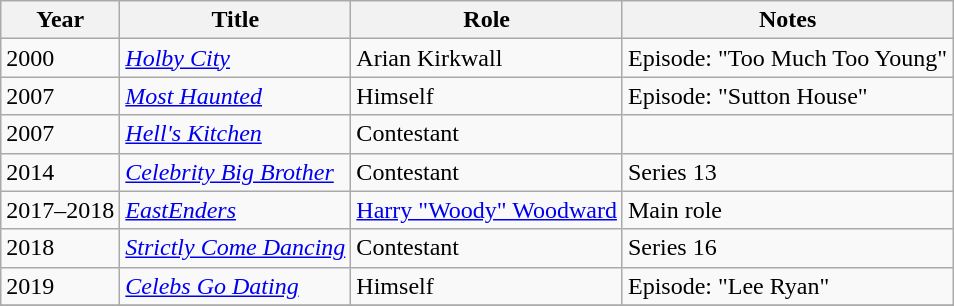<table class="wikitable sortable">
<tr>
<th>Year</th>
<th>Title</th>
<th>Role</th>
<th class="unsortable">Notes</th>
</tr>
<tr>
<td>2000</td>
<td><em><a href='#'>Holby City</a></em></td>
<td>Arian Kirkwall</td>
<td>Episode: "Too Much Too Young"</td>
</tr>
<tr>
<td>2007</td>
<td><em><a href='#'>Most Haunted</a></em></td>
<td>Himself</td>
<td>Episode: "Sutton House"</td>
</tr>
<tr>
<td>2007</td>
<td><em><a href='#'>Hell's Kitchen</a></em></td>
<td>Contestant</td>
<td></td>
</tr>
<tr>
<td>2014</td>
<td><em><a href='#'>Celebrity Big Brother</a></em></td>
<td>Contestant</td>
<td>Series 13</td>
</tr>
<tr>
<td>2017–2018</td>
<td><em><a href='#'>EastEnders</a></em></td>
<td><a href='#'>Harry "Woody" Woodward</a></td>
<td>Main role</td>
</tr>
<tr>
<td>2018</td>
<td><em><a href='#'>Strictly Come Dancing</a></em></td>
<td>Contestant</td>
<td>Series 16</td>
</tr>
<tr>
<td>2019</td>
<td><em><a href='#'>Celebs Go Dating</a></em></td>
<td>Himself</td>
<td>Episode: "Lee Ryan"</td>
</tr>
<tr>
</tr>
</table>
